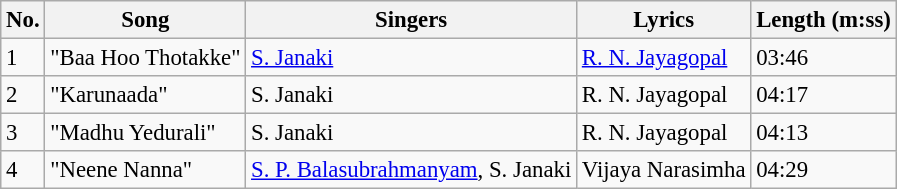<table class="wikitable" style="font-size:95%;">
<tr>
<th>No.</th>
<th>Song</th>
<th>Singers</th>
<th>Lyrics</th>
<th>Length (m:ss)</th>
</tr>
<tr>
<td>1</td>
<td>"Baa Hoo Thotakke"</td>
<td><a href='#'>S. Janaki</a></td>
<td><a href='#'>R. N. Jayagopal</a></td>
<td>03:46</td>
</tr>
<tr>
<td>2</td>
<td>"Karunaada"</td>
<td>S. Janaki</td>
<td>R. N. Jayagopal</td>
<td>04:17</td>
</tr>
<tr>
<td>3</td>
<td>"Madhu Yedurali"</td>
<td>S. Janaki</td>
<td>R. N. Jayagopal</td>
<td>04:13</td>
</tr>
<tr>
<td>4</td>
<td>"Neene Nanna"</td>
<td><a href='#'>S. P. Balasubrahmanyam</a>, S. Janaki</td>
<td>Vijaya Narasimha</td>
<td>04:29</td>
</tr>
</table>
